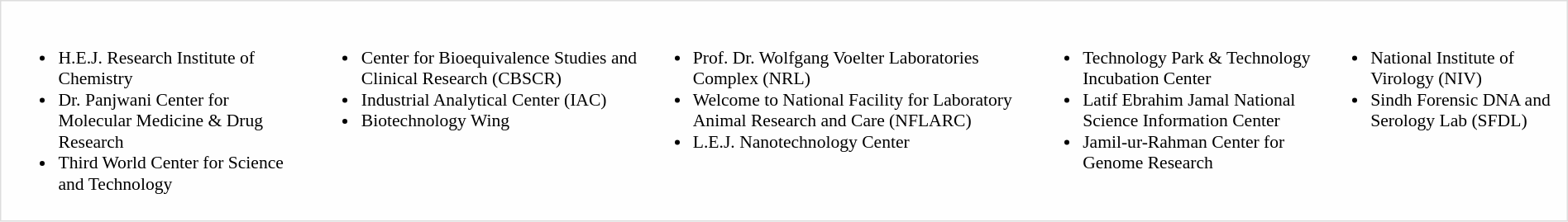<table style="border:1px solid #ddd; background:#fefefe; padding:3px; margin:0; margin:auto;">
<tr style="vertical-align:top; font-size:90%;">
<td><br><ul><li>H.E.J. Research Institute of Chemistry</li><li>Dr. Panjwani Center for Molecular Medicine & Drug Research</li><li>Third World Center for Science and Technology</li></ul></td>
<td><br><ul><li>Center for Bioequivalence Studies and Clinical Research (CBSCR)</li><li>Industrial Analytical Center (IAC)</li><li>Biotechnology Wing</li></ul></td>
<td><br><ul><li>Prof. Dr. Wolfgang Voelter Laboratories Complex (NRL)</li><li>Welcome to National Facility for Laboratory Animal Research and Care (NFLARC)</li><li>L.E.J. Nanotechnology Center</li></ul></td>
<td><br><ul><li>Technology Park & Technology Incubation Center</li><li>Latif Ebrahim Jamal National Science Information Center</li><li>Jamil-ur-Rahman Center for Genome Research</li></ul></td>
<td><br><ul><li>National Institute of Virology (NIV)</li><li>Sindh Forensic DNA and Serology Lab (SFDL)</li></ul></td>
</tr>
</table>
